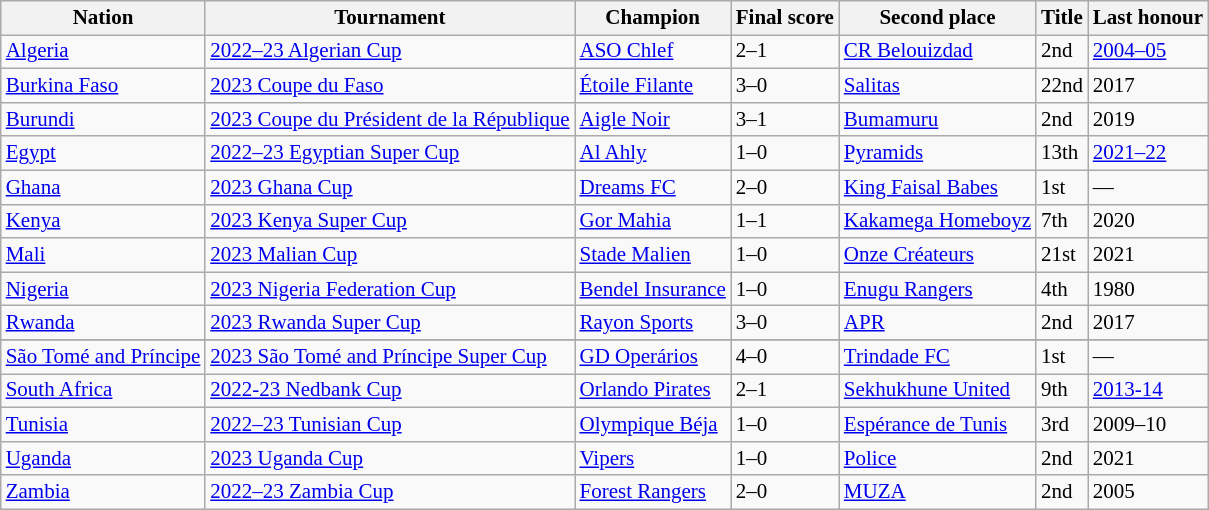<table class="wikitable" style="font-size:14px">
<tr>
<th>Nation</th>
<th>Tournament</th>
<th>Champion</th>
<th>Final score</th>
<th>Second place</th>
<th data-sort-type="number">Title</th>
<th>Last honour</th>
</tr>
<tr>
<td> <a href='#'>Algeria</a></td>
<td><a href='#'>2022–23 Algerian Cup</a></td>
<td><a href='#'>ASO Chlef</a></td>
<td>2–1 </td>
<td><a href='#'>CR Belouizdad</a></td>
<td>2nd</td>
<td><a href='#'>2004–05</a></td>
</tr>
<tr>
<td rowspan=""> <a href='#'>Burkina Faso</a></td>
<td><a href='#'>2023 Coupe du Faso</a></td>
<td><a href='#'>Étoile Filante</a></td>
<td>3–0</td>
<td><a href='#'>Salitas</a></td>
<td>22nd</td>
<td>2017</td>
</tr>
<tr>
<td rowspan=""> <a href='#'>Burundi</a></td>
<td><a href='#'>2023 Coupe du Président de la République</a></td>
<td><a href='#'>Aigle Noir</a></td>
<td>3–1</td>
<td><a href='#'>Bumamuru</a></td>
<td>2nd</td>
<td>2019</td>
</tr>
<tr>
<td rowspan=""> <a href='#'>Egypt</a></td>
<td><a href='#'>2022–23 Egyptian Super Cup</a></td>
<td><a href='#'>Al Ahly</a></td>
<td>1–0 </td>
<td><a href='#'>Pyramids</a></td>
<td>13th</td>
<td><a href='#'>2021–22</a></td>
</tr>
<tr>
<td rowspan=""> <a href='#'>Ghana</a></td>
<td><a href='#'>2023 Ghana Cup</a></td>
<td><a href='#'>Dreams FC</a></td>
<td>2–0</td>
<td><a href='#'>King Faisal Babes</a></td>
<td>1st</td>
<td>—</td>
</tr>
<tr>
<td rowspan=""> <a href='#'>Kenya</a></td>
<td><a href='#'>2023 Kenya Super Cup</a></td>
<td><a href='#'>Gor Mahia</a></td>
<td>1–1 </td>
<td><a href='#'>Kakamega Homeboyz</a></td>
<td>7th</td>
<td>2020</td>
</tr>
<tr>
<td rowspan=""> <a href='#'>Mali</a></td>
<td><a href='#'>2023 Malian Cup</a></td>
<td><a href='#'>Stade Malien</a></td>
<td>1–0</td>
<td><a href='#'>Onze Créateurs</a></td>
<td>21st</td>
<td>2021</td>
</tr>
<tr>
<td rowspan=""> <a href='#'>Nigeria</a></td>
<td><a href='#'>2023 Nigeria Federation Cup</a></td>
<td><a href='#'>Bendel Insurance</a></td>
<td>1–0</td>
<td><a href='#'>Enugu Rangers</a></td>
<td>4th</td>
<td>1980</td>
</tr>
<tr>
<td rowspan=""> <a href='#'>Rwanda</a></td>
<td><a href='#'>2023 Rwanda Super Cup</a></td>
<td><a href='#'>Rayon Sports</a></td>
<td>3–0</td>
<td><a href='#'>APR</a></td>
<td>2nd</td>
<td>2017</td>
</tr>
<tr>
</tr>
<tr>
<td rowspan=""> <a href='#'>São Tomé and Príncipe</a></td>
<td><a href='#'>2023 São Tomé and Príncipe Super Cup</a></td>
<td><a href='#'>GD Operários</a></td>
<td>4–0</td>
<td><a href='#'>Trindade FC</a></td>
<td>1st</td>
<td>—</td>
</tr>
<tr>
<td rowspan=""> <a href='#'>South Africa</a></td>
<td><a href='#'>2022-23 Nedbank Cup</a></td>
<td><a href='#'>Orlando Pirates</a></td>
<td>2–1</td>
<td><a href='#'>Sekhukhune United</a></td>
<td>9th</td>
<td><a href='#'>2013-14</a></td>
</tr>
<tr>
<td rowspan=""> <a href='#'>Tunisia</a></td>
<td><a href='#'>2022–23 Tunisian Cup</a></td>
<td><a href='#'>Olympique Béja</a></td>
<td>1–0</td>
<td><a href='#'>Espérance de Tunis</a></td>
<td>3rd</td>
<td>2009–10</td>
</tr>
<tr>
<td rowspan=""> <a href='#'>Uganda</a></td>
<td><a href='#'>2023 Uganda Cup</a></td>
<td><a href='#'>Vipers</a></td>
<td>1–0</td>
<td><a href='#'>Police</a></td>
<td>2nd</td>
<td>2021</td>
</tr>
<tr>
<td rowspan=""> <a href='#'>Zambia</a></td>
<td><a href='#'>2022–23 Zambia Cup</a></td>
<td><a href='#'>Forest Rangers</a></td>
<td>2–0</td>
<td><a href='#'>MUZA</a></td>
<td>2nd</td>
<td>2005</td>
</tr>
</table>
